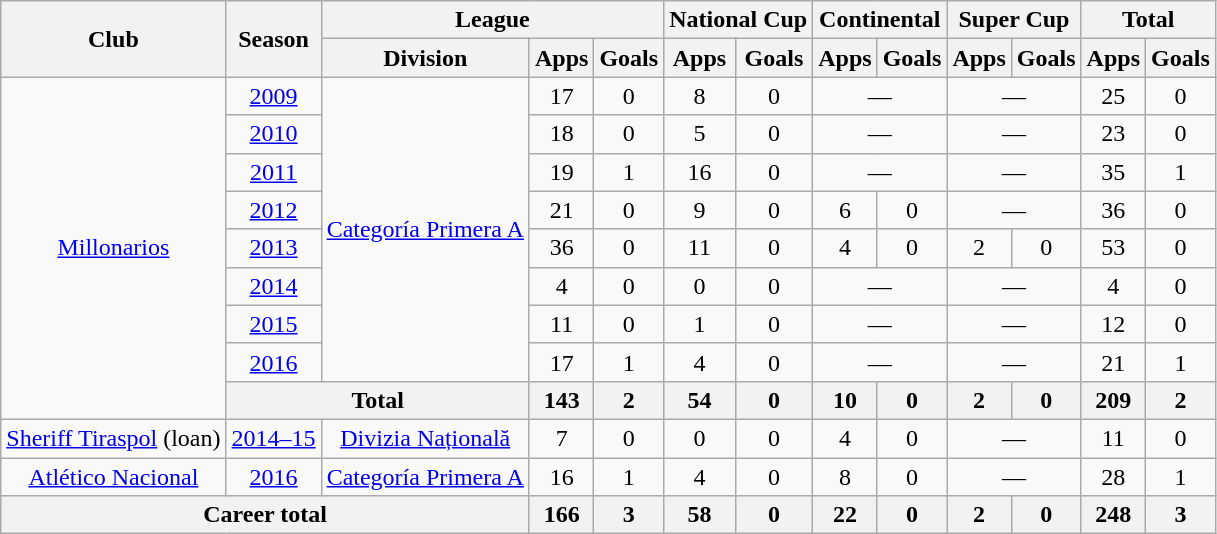<table class="wikitable" style="text-align: center;">
<tr>
<th rowspan="2">Club</th>
<th rowspan="2">Season</th>
<th colspan="3">League</th>
<th colspan="2">National Cup</th>
<th colspan="2">Continental</th>
<th colspan="2">Super Cup</th>
<th colspan="2">Total</th>
</tr>
<tr>
<th>Division</th>
<th>Apps</th>
<th>Goals</th>
<th>Apps</th>
<th>Goals</th>
<th>Apps</th>
<th>Goals</th>
<th>Apps</th>
<th>Goals</th>
<th>Apps</th>
<th>Goals</th>
</tr>
<tr>
<td rowspan="9" valign="center"><a href='#'>Millonarios</a></td>
<td><a href='#'>2009</a></td>
<td rowspan="8" valign="center"><a href='#'>Categoría Primera A</a></td>
<td>17</td>
<td>0</td>
<td>8</td>
<td>0</td>
<td colspan="2">—</td>
<td colspan="2">—</td>
<td>25</td>
<td>0</td>
</tr>
<tr>
<td><a href='#'>2010</a></td>
<td>18</td>
<td>0</td>
<td>5</td>
<td>0</td>
<td colspan="2">—</td>
<td colspan="2">—</td>
<td>23</td>
<td>0</td>
</tr>
<tr>
<td><a href='#'>2011</a></td>
<td>19</td>
<td>1</td>
<td>16</td>
<td>0</td>
<td colspan="2">—</td>
<td colspan="2">—</td>
<td>35</td>
<td>1</td>
</tr>
<tr>
<td><a href='#'>2012</a></td>
<td>21</td>
<td>0</td>
<td>9</td>
<td>0</td>
<td>6</td>
<td>0</td>
<td colspan="2">—</td>
<td>36</td>
<td>0</td>
</tr>
<tr>
<td><a href='#'>2013</a></td>
<td>36</td>
<td>0</td>
<td>11</td>
<td>0</td>
<td>4</td>
<td>0</td>
<td>2</td>
<td>0</td>
<td>53</td>
<td>0</td>
</tr>
<tr>
<td><a href='#'>2014</a></td>
<td>4</td>
<td>0</td>
<td>0</td>
<td>0</td>
<td colspan="2">—</td>
<td colspan="2">—</td>
<td>4</td>
<td>0</td>
</tr>
<tr>
<td><a href='#'>2015</a></td>
<td>11</td>
<td>0</td>
<td>1</td>
<td>0</td>
<td colspan="2">—</td>
<td colspan="2">—</td>
<td>12</td>
<td>0</td>
</tr>
<tr>
<td><a href='#'>2016</a></td>
<td>17</td>
<td>1</td>
<td>4</td>
<td>0</td>
<td colspan="2">—</td>
<td colspan="2">—</td>
<td>21</td>
<td>1</td>
</tr>
<tr>
<th colspan="2">Total</th>
<th>143</th>
<th>2</th>
<th>54</th>
<th>0</th>
<th>10</th>
<th>0</th>
<th>2</th>
<th>0</th>
<th>209</th>
<th>2</th>
</tr>
<tr>
<td valign="center"><a href='#'>Sheriff Tiraspol</a> (loan)</td>
<td><a href='#'>2014–15</a></td>
<td><a href='#'>Divizia Națională</a></td>
<td>7</td>
<td>0</td>
<td>0</td>
<td>0</td>
<td>4</td>
<td>0</td>
<td colspan="2">—</td>
<td>11</td>
<td>0</td>
</tr>
<tr>
<td valign="center"><a href='#'>Atlético Nacional</a></td>
<td><a href='#'>2016</a></td>
<td><a href='#'>Categoría Primera A</a></td>
<td>16</td>
<td>1</td>
<td>4</td>
<td>0</td>
<td>8</td>
<td>0</td>
<td colspan="2">—</td>
<td>28</td>
<td>1</td>
</tr>
<tr>
<th colspan="3">Career total</th>
<th>166</th>
<th>3</th>
<th>58</th>
<th>0</th>
<th>22</th>
<th>0</th>
<th>2</th>
<th>0</th>
<th>248</th>
<th>3</th>
</tr>
</table>
